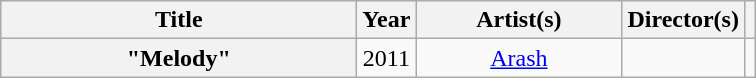<table class="wikitable plainrowheaders" style="text-align:center;">
<tr>
<th scope="col" width="230">Title</th>
<th scope="col">Year</th>
<th scope="col" width="130">Artist(s)</th>
<th scope="col">Director(s)</th>
<th scope="col"></th>
</tr>
<tr>
<th scope="row">"Melody"</th>
<td>2011</td>
<td><a href='#'>Arash</a></td>
<td></td>
<td></td>
</tr>
</table>
